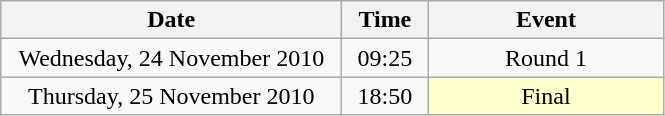<table class = "wikitable" style="text-align:center;">
<tr>
<th width=220>Date</th>
<th width=50>Time</th>
<th width=150>Event</th>
</tr>
<tr>
<td>Wednesday, 24 November 2010</td>
<td>09:25</td>
<td>Round 1</td>
</tr>
<tr>
<td>Thursday, 25 November 2010</td>
<td>18:50</td>
<td bgcolor=ffffcc>Final</td>
</tr>
</table>
